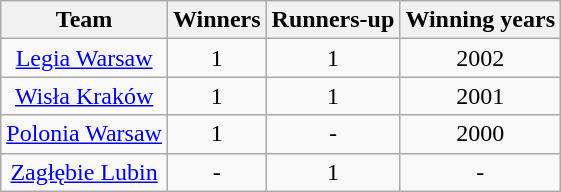<table class="wikitable" style="text-align: center">
<tr>
<th>Team</th>
<th>Winners</th>
<th>Runners-up</th>
<th>Winning years</th>
</tr>
<tr>
<td><a href='#'>Legia Warsaw</a></td>
<td>1</td>
<td>1</td>
<td>2002</td>
</tr>
<tr>
<td><a href='#'>Wisła Kraków</a></td>
<td>1</td>
<td>1</td>
<td>2001</td>
</tr>
<tr>
<td><a href='#'>Polonia Warsaw</a></td>
<td>1</td>
<td>-</td>
<td>2000</td>
</tr>
<tr>
<td><a href='#'>Zagłębie Lubin</a></td>
<td>-</td>
<td>1</td>
<td>-</td>
</tr>
</table>
